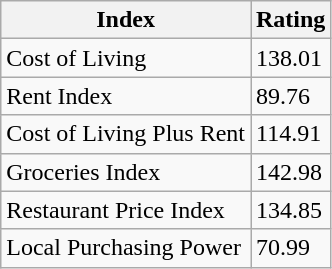<table class="wikitable">
<tr>
<th>Index</th>
<th>Rating</th>
</tr>
<tr>
<td>Cost of Living</td>
<td>138.01</td>
</tr>
<tr>
<td>Rent Index</td>
<td>89.76</td>
</tr>
<tr>
<td>Cost of Living Plus Rent</td>
<td>114.91</td>
</tr>
<tr>
<td>Groceries Index</td>
<td>142.98</td>
</tr>
<tr>
<td>Restaurant Price Index</td>
<td>134.85</td>
</tr>
<tr>
<td>Local Purchasing Power</td>
<td>70.99</td>
</tr>
</table>
